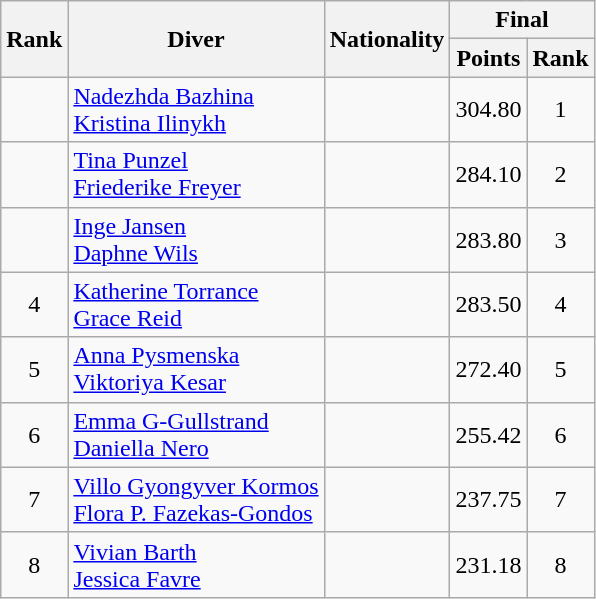<table class="wikitable" style="text-align:center">
<tr>
<th rowspan=2>Rank</th>
<th rowspan=2>Diver</th>
<th rowspan=2>Nationality</th>
<th colspan="2">Final</th>
</tr>
<tr>
<th>Points</th>
<th>Rank</th>
</tr>
<tr>
<td></td>
<td align=left><a href='#'>Nadezhda Bazhina</a> <br> <a href='#'>Kristina Ilinykh</a></td>
<td align=left></td>
<td>304.80</td>
<td>1</td>
</tr>
<tr>
<td></td>
<td align=left><a href='#'>Tina Punzel</a> <br> <a href='#'>Friederike Freyer</a></td>
<td align=left></td>
<td>284.10</td>
<td>2</td>
</tr>
<tr>
<td></td>
<td align=left><a href='#'>Inge Jansen</a> <br> <a href='#'>Daphne Wils</a></td>
<td align=left></td>
<td>283.80</td>
<td>3</td>
</tr>
<tr>
<td>4</td>
<td align=left><a href='#'>Katherine Torrance</a> <br> <a href='#'>Grace Reid</a></td>
<td align=left></td>
<td>283.50</td>
<td>4</td>
</tr>
<tr>
<td>5</td>
<td align=left><a href='#'>Anna Pysmenska</a> <br> <a href='#'>Viktoriya Kesar</a></td>
<td align=left></td>
<td>272.40</td>
<td>5</td>
</tr>
<tr>
<td>6</td>
<td align=left><a href='#'>Emma G-Gullstrand</a> <br> <a href='#'>Daniella Nero</a></td>
<td align=left></td>
<td>255.42</td>
<td>6</td>
</tr>
<tr>
<td>7</td>
<td align=left><a href='#'>Villo Gyongyver Kormos</a> <br> <a href='#'>Flora P. Fazekas-Gondos</a></td>
<td align=left></td>
<td>237.75</td>
<td>7</td>
</tr>
<tr>
<td>8</td>
<td align=left><a href='#'>Vivian Barth</a> <br> <a href='#'>Jessica Favre</a></td>
<td align=left></td>
<td>231.18</td>
<td>8</td>
</tr>
</table>
